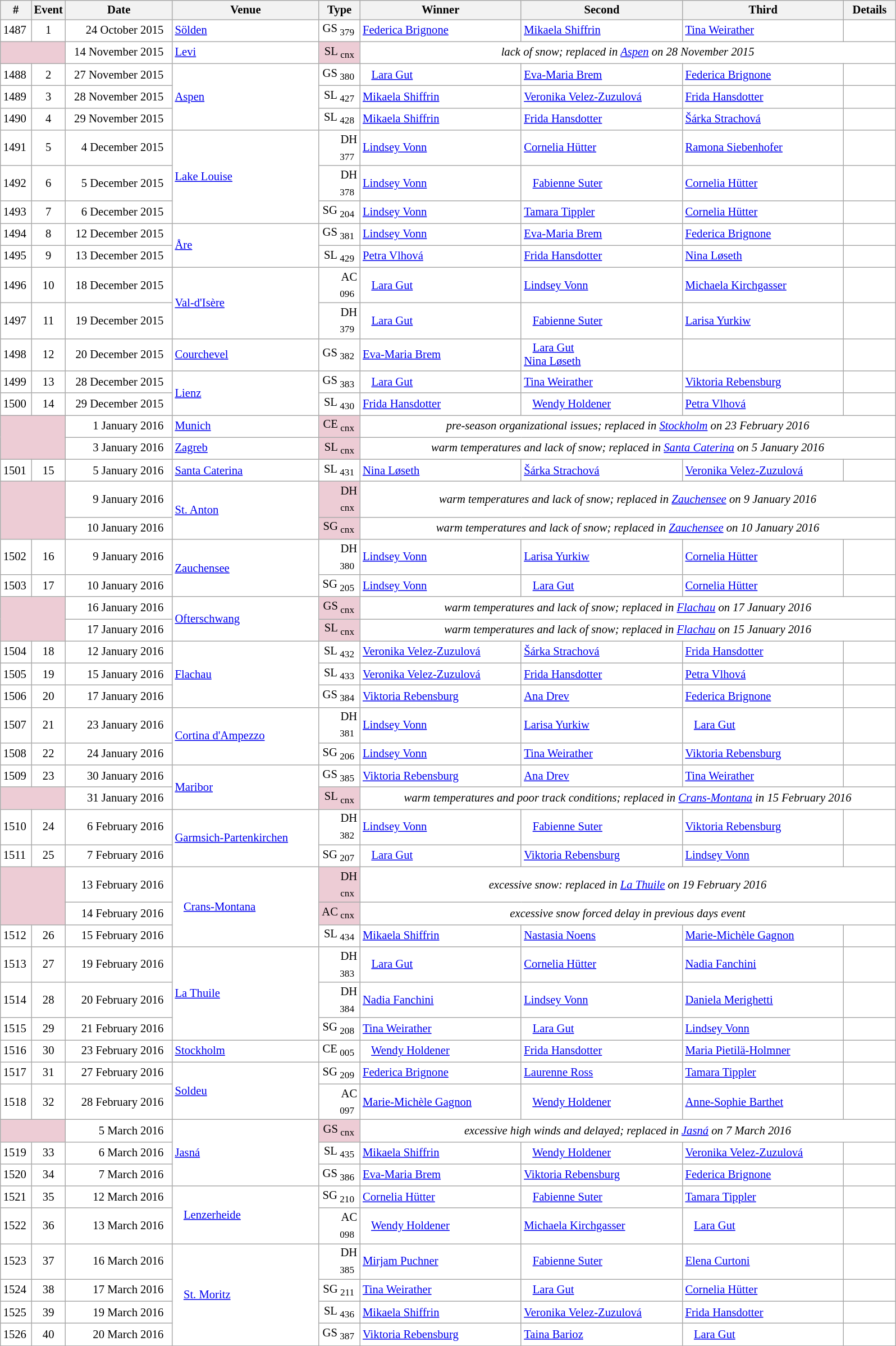<table class="wikitable plainrowheaders" style="background:#fff; font-size:86%; line-height:16px; border:grey solid 1px; border-collapse:collapse;">
<tr>
<th style="width:30px;">#</th>
<th style="width:28px;">Event</th>
<th style="width:120px;">Date</th>
<th style="width:168px;">Venue</th>
<th style="width:42px;">Type</th>
<th style="width:185px;">Winner</th>
<th style="width:185px;">Second</th>
<th style="width:185px;">Third</th>
<th style="width:55px;">Details</th>
</tr>
<tr>
<td>1487</td>
<td align=center>1</td>
<td align=right>24 October 2015  </td>
<td> <a href='#'>Sölden</a></td>
<td align=right>GS<sub> 379</sub> </td>
<td> <a href='#'>Federica Brignone</a></td>
<td> <a href='#'>Mikaela Shiffrin</a></td>
<td> <a href='#'>Tina Weirather</a></td>
<td></td>
</tr>
<tr>
<td bgcolor="EDCCD5" colspan=2></td>
<td align=right>14 November 2015  </td>
<td> <a href='#'>Levi</a></td>
<td bgcolor="EDCCD5" align=right>SL<sub> cnx</sub> </td>
<td align=center colspan=4><em>lack of snow; replaced in <a href='#'>Aspen</a> on 28 November 2015</em></td>
</tr>
<tr>
<td>1488</td>
<td align=center>2</td>
<td align=right>27 November 2015  </td>
<td rowspan=3> <a href='#'>Aspen</a></td>
<td align=right>GS<sub> 380</sub> </td>
<td>   <a href='#'>Lara Gut</a></td>
<td> <a href='#'>Eva-Maria Brem</a></td>
<td> <a href='#'>Federica Brignone</a></td>
<td></td>
</tr>
<tr>
<td>1489</td>
<td align=center>3</td>
<td align=right>28 November 2015  </td>
<td align=right>SL<sub> 427</sub> </td>
<td> <a href='#'>Mikaela Shiffrin</a></td>
<td> <a href='#'>Veronika Velez-Zuzulová</a></td>
<td> <a href='#'>Frida Hansdotter</a></td>
<td></td>
</tr>
<tr>
<td>1490</td>
<td align=center>4</td>
<td align=right>29 November 2015  </td>
<td align=right>SL<sub> 428</sub> </td>
<td> <a href='#'>Mikaela Shiffrin</a></td>
<td> <a href='#'>Frida Hansdotter</a></td>
<td> <a href='#'>Šárka Strachová</a></td>
<td></td>
</tr>
<tr>
<td>1491</td>
<td align=center>5</td>
<td align=right>4 December 2015  </td>
<td rowspan=3> <a href='#'>Lake Louise</a></td>
<td align=right>DH<sub> 377</sub> </td>
<td> <a href='#'>Lindsey Vonn</a></td>
<td> <a href='#'>Cornelia Hütter</a></td>
<td> <a href='#'>Ramona Siebenhofer</a></td>
<td></td>
</tr>
<tr>
<td>1492</td>
<td align=center>6</td>
<td align=right>5 December 2015  </td>
<td align=right>DH<sub> 378</sub> </td>
<td> <a href='#'>Lindsey Vonn</a></td>
<td>   <a href='#'>Fabienne Suter</a></td>
<td> <a href='#'>Cornelia Hütter</a></td>
<td></td>
</tr>
<tr>
<td>1493</td>
<td align=center>7</td>
<td align=right>6 December 2015  </td>
<td align=right>SG<sub> 204</sub> </td>
<td> <a href='#'>Lindsey Vonn</a></td>
<td> <a href='#'>Tamara Tippler</a></td>
<td> <a href='#'>Cornelia Hütter</a></td>
<td></td>
</tr>
<tr>
<td>1494</td>
<td align=center>8</td>
<td align=right>12 December 2015  </td>
<td rowspan=2> <a href='#'>Åre</a></td>
<td align=right>GS<sub> 381</sub> </td>
<td> <a href='#'>Lindsey Vonn</a></td>
<td> <a href='#'>Eva-Maria Brem</a></td>
<td> <a href='#'>Federica Brignone</a></td>
<td></td>
</tr>
<tr>
<td>1495</td>
<td align=center>9</td>
<td align=right>13 December 2015  </td>
<td align=right>SL<sub> 429</sub> </td>
<td> <a href='#'>Petra Vlhová</a></td>
<td> <a href='#'>Frida Hansdotter</a></td>
<td> <a href='#'>Nina Løseth</a></td>
<td></td>
</tr>
<tr>
<td>1496</td>
<td align=center>10</td>
<td align=right>18 December 2015  </td>
<td rowspan=2> <a href='#'>Val-d'Isère</a></td>
<td align=right>AC<sub> 096</sub> </td>
<td>   <a href='#'>Lara Gut</a></td>
<td> <a href='#'>Lindsey Vonn</a></td>
<td> <a href='#'>Michaela Kirchgasser</a></td>
<td></td>
</tr>
<tr>
<td>1497</td>
<td align=center>11</td>
<td align=right>19 December 2015  </td>
<td align=right>DH<sub> 379</sub> </td>
<td>   <a href='#'>Lara Gut</a></td>
<td>   <a href='#'>Fabienne Suter</a></td>
<td> <a href='#'>Larisa Yurkiw</a></td>
<td></td>
</tr>
<tr>
<td>1498</td>
<td align=center>12</td>
<td align=right>20 December 2015  </td>
<td> <a href='#'>Courchevel</a></td>
<td align=right>GS<sub> 382</sub> </td>
<td> <a href='#'>Eva-Maria Brem</a></td>
<td>   <a href='#'>Lara Gut</a><br> <a href='#'>Nina Løseth</a></td>
<td></td>
<td></td>
</tr>
<tr>
<td>1499</td>
<td align=center>13</td>
<td align=right>28 December 2015  </td>
<td rowspan=2> <a href='#'>Lienz</a></td>
<td align=right>GS<sub> 383</sub> </td>
<td>   <a href='#'>Lara Gut</a></td>
<td> <a href='#'>Tina Weirather</a></td>
<td> <a href='#'>Viktoria Rebensburg</a></td>
<td></td>
</tr>
<tr>
<td>1500</td>
<td align=center>14</td>
<td align=right>29 December 2015  </td>
<td align=right>SL<sub> 430</sub> </td>
<td> <a href='#'>Frida Hansdotter</a></td>
<td>   <a href='#'>Wendy Holdener</a></td>
<td> <a href='#'>Petra Vlhová</a></td>
<td></td>
</tr>
<tr>
<td bgcolor="EDCCD5" colspan=2 rowspan=2></td>
<td align=right>1 January 2016  </td>
<td> <a href='#'>Munich</a></td>
<td bgcolor="EDCCD5" align=right>CE<sub> cnx</sub> </td>
<td colspan=4 align=center><em>pre-season organizational issues; replaced in <a href='#'>Stockholm</a> on 23 February 2016</em></td>
</tr>
<tr>
<td align=right>3 January 2016  </td>
<td> <a href='#'>Zagreb</a></td>
<td bgcolor="EDCCD5" align=right>SL<sub> cnx</sub> </td>
<td colspan=4 align=center><em>warm temperatures and lack of snow; replaced in <a href='#'>Santa Caterina</a> on 5 January 2016</em></td>
</tr>
<tr>
<td>1501</td>
<td align=center>15</td>
<td align=right>5 January 2016  </td>
<td> <a href='#'>Santa Caterina</a></td>
<td align=right>SL<sub> 431</sub> </td>
<td> <a href='#'>Nina Løseth</a></td>
<td> <a href='#'>Šárka Strachová</a></td>
<td> <a href='#'>Veronika Velez-Zuzulová</a></td>
<td></td>
</tr>
<tr>
<td bgcolor="EDCCD5" colspan=2 rowspan=2></td>
<td align=right>9 January 2016  </td>
<td rowspan=2> <a href='#'>St. Anton</a></td>
<td bgcolor="EDCCD5" align=right>DH<sub> cnx</sub> </td>
<td colspan=4 align=center><em>warm temperatures and lack of snow; replaced in <a href='#'>Zauchensee</a> on 9 January 2016</em></td>
</tr>
<tr>
<td align=right>10 January 2016  </td>
<td bgcolor="EDCCD5" align=right>SG<sub> cnx</sub> </td>
<td colspan=4 align=center><em>warm temperatures and lack of snow; replaced in <a href='#'>Zauchensee</a> on 10 January 2016 </em></td>
</tr>
<tr>
<td>1502</td>
<td align=center>16</td>
<td align=right>9 January 2016  </td>
<td rowspan=2> <a href='#'>Zauchensee</a></td>
<td align=right>DH<sub> 380</sub> </td>
<td> <a href='#'>Lindsey Vonn</a></td>
<td> <a href='#'>Larisa Yurkiw</a></td>
<td> <a href='#'>Cornelia Hütter</a></td>
<td></td>
</tr>
<tr>
<td>1503</td>
<td align=center>17</td>
<td align=right>10 January 2016  </td>
<td align=right>SG<sub> 205</sub> </td>
<td> <a href='#'>Lindsey Vonn</a></td>
<td>   <a href='#'>Lara Gut</a></td>
<td> <a href='#'>Cornelia Hütter</a></td>
<td></td>
</tr>
<tr>
<td bgcolor="EDCCD5" colspan=2 rowspan=2></td>
<td align=right>16 January 2016  </td>
<td rowspan=2> <a href='#'>Ofterschwang</a></td>
<td bgcolor="EDCCD5" align=right>GS<sub> cnx</sub> </td>
<td colspan=4 align=center><em>warm temperatures and lack of snow; replaced in <a href='#'>Flachau</a> on 17 January 2016</em></td>
</tr>
<tr>
<td align=right>17 January 2016  </td>
<td bgcolor="EDCCD5" align=right>SL<sub> cnx</sub> </td>
<td colspan=4 align=center><em>warm temperatures and lack of snow; replaced in <a href='#'>Flachau</a> on 15 January 2016 </em></td>
</tr>
<tr>
<td>1504</td>
<td align=center>18</td>
<td align=right>12 January 2016  </td>
<td rowspan=3> <a href='#'>Flachau</a></td>
<td align=right>SL<sub> 432</sub> </td>
<td> <a href='#'>Veronika Velez-Zuzulová</a></td>
<td> <a href='#'>Šárka Strachová</a></td>
<td> <a href='#'>Frida Hansdotter</a></td>
<td></td>
</tr>
<tr>
<td>1505</td>
<td align=center>19</td>
<td align=right>15 January 2016  </td>
<td align=right>SL<sub> 433</sub> </td>
<td> <a href='#'>Veronika Velez-Zuzulová</a></td>
<td> <a href='#'>Frida Hansdotter</a></td>
<td> <a href='#'>Petra Vlhová</a></td>
<td></td>
</tr>
<tr>
<td>1506</td>
<td align=center>20</td>
<td align=right>17 January 2016  </td>
<td align=right>GS<sub> 384</sub> </td>
<td> <a href='#'>Viktoria Rebensburg</a></td>
<td> <a href='#'>Ana Drev</a></td>
<td> <a href='#'>Federica Brignone</a></td>
<td></td>
</tr>
<tr>
<td>1507</td>
<td align=center>21</td>
<td align=right>23 January 2016  </td>
<td rowspan=2> <a href='#'>Cortina d'Ampezzo</a></td>
<td align=right>DH<sub> 381</sub> </td>
<td> <a href='#'>Lindsey Vonn</a></td>
<td> <a href='#'>Larisa Yurkiw</a></td>
<td>   <a href='#'>Lara Gut</a></td>
<td></td>
</tr>
<tr>
<td>1508</td>
<td align=center>22</td>
<td align=right>24 January 2016  </td>
<td align=right>SG<sub> 206</sub> </td>
<td> <a href='#'>Lindsey Vonn</a></td>
<td> <a href='#'>Tina Weirather</a></td>
<td> <a href='#'>Viktoria Rebensburg</a></td>
<td></td>
</tr>
<tr>
<td>1509</td>
<td align=center>23</td>
<td align=right>30 January 2016  </td>
<td rowspan=2> <a href='#'>Maribor</a></td>
<td align=right>GS<sub> 385</sub> </td>
<td> <a href='#'>Viktoria Rebensburg</a></td>
<td> <a href='#'>Ana Drev</a></td>
<td> <a href='#'>Tina Weirather</a></td>
<td></td>
</tr>
<tr>
<td bgcolor="EDCCD5" colspan=2></td>
<td align=right>31 January 2016  </td>
<td bgcolor="EDCCD5" align=right>SL<sub> cnx</sub> </td>
<td colspan=4 align=center><em>warm temperatures and poor track conditions; replaced in <a href='#'>Crans-Montana</a> in 15 February 2016</em></td>
</tr>
<tr>
<td>1510</td>
<td align=center>24</td>
<td align=right>6 February 2016  </td>
<td rowspan=2> <a href='#'>Garmsich-Partenkirchen</a></td>
<td align=right>DH<sub> 382</sub> </td>
<td> <a href='#'>Lindsey Vonn</a></td>
<td>   <a href='#'>Fabienne Suter</a></td>
<td> <a href='#'>Viktoria Rebensburg</a></td>
<td></td>
</tr>
<tr>
<td>1511</td>
<td align=center>25</td>
<td align=right>7 February 2016  </td>
<td align=right>SG<sub> 207</sub> </td>
<td>   <a href='#'>Lara Gut</a></td>
<td> <a href='#'>Viktoria Rebensburg</a></td>
<td> <a href='#'>Lindsey Vonn</a></td>
<td></td>
</tr>
<tr>
<td bgcolor="EDCCD5" colspan=2 rowspan=2></td>
<td align=right>13 February 2016  </td>
<td rowspan=3>   <a href='#'>Crans-Montana</a></td>
<td bgcolor="EDCCD5" align=right>DH<sub> cnx</sub> </td>
<td colspan=4 align=center><em>excessive snow: replaced in <a href='#'>La Thuile</a> on 19 February 2016</em></td>
</tr>
<tr>
<td align=right>14 February 2016  </td>
<td bgcolor="EDCCD5" align=right>AC<sub> cnx</sub> </td>
<td colspan=4 align=center><em>excessive snow forced delay in previous days event</em></td>
</tr>
<tr>
<td>1512</td>
<td align=center>26</td>
<td align=right>15 February 2016  </td>
<td align=right>SL<sub> 434</sub> </td>
<td> <a href='#'>Mikaela Shiffrin</a></td>
<td> <a href='#'>Nastasia Noens</a></td>
<td> <a href='#'>Marie-Michèle Gagnon</a></td>
<td></td>
</tr>
<tr>
<td>1513</td>
<td align=center>27</td>
<td align=right>19 February 2016  </td>
<td rowspan=3> <a href='#'>La Thuile</a></td>
<td align=right>DH<sub> 383</sub> </td>
<td>   <a href='#'>Lara Gut</a></td>
<td> <a href='#'>Cornelia Hütter</a></td>
<td> <a href='#'>Nadia Fanchini</a></td>
<td></td>
</tr>
<tr>
<td>1514</td>
<td align=center>28</td>
<td align=right>20 February 2016  </td>
<td align=right>DH<sub> 384</sub> </td>
<td> <a href='#'>Nadia Fanchini</a></td>
<td> <a href='#'>Lindsey Vonn</a></td>
<td> <a href='#'>Daniela Merighetti</a></td>
<td></td>
</tr>
<tr>
<td>1515</td>
<td align=center>29</td>
<td align=right>21 February 2016  </td>
<td align=right>SG<sub> 208</sub> </td>
<td> <a href='#'>Tina Weirather</a></td>
<td>   <a href='#'>Lara Gut</a></td>
<td> <a href='#'>Lindsey Vonn</a></td>
<td></td>
</tr>
<tr>
<td>1516</td>
<td align=center>30</td>
<td align=right>23 February 2016  </td>
<td> <a href='#'>Stockholm</a></td>
<td align=right>CE<sub> 005</sub> </td>
<td>   <a href='#'>Wendy Holdener</a></td>
<td> <a href='#'>Frida Hansdotter</a></td>
<td> <a href='#'>Maria Pietilä-Holmner</a></td>
<td></td>
</tr>
<tr>
<td>1517</td>
<td align=center>31</td>
<td align=right>27 February 2016  </td>
<td rowspan=2> <a href='#'>Soldeu</a></td>
<td align=right>SG<sub> 209</sub> </td>
<td> <a href='#'>Federica Brignone</a></td>
<td> <a href='#'>Laurenne Ross</a></td>
<td> <a href='#'>Tamara Tippler</a></td>
<td></td>
</tr>
<tr>
<td>1518</td>
<td align=center>32</td>
<td align=right>28 February 2016  </td>
<td align=right>AC<sub> 097</sub> </td>
<td> <a href='#'>Marie-Michèle Gagnon</a></td>
<td>   <a href='#'>Wendy Holdener</a></td>
<td> <a href='#'>Anne-Sophie Barthet</a></td>
<td></td>
</tr>
<tr>
<td bgcolor="EDCCD5" colspan=2></td>
<td align=right>5 March 2016  </td>
<td rowspan=3> <a href='#'>Jasná</a></td>
<td bgcolor="EDCCD5"  align=right>GS<sub> cnx</sub> </td>
<td colspan=4 align=center><em>excessive high winds and delayed; replaced in <a href='#'>Jasná</a> on 7 March 2016</em></td>
</tr>
<tr>
<td>1519</td>
<td align=center>33</td>
<td align=right>6 March 2016  </td>
<td align=right>SL<sub> 435</sub> </td>
<td> <a href='#'>Mikaela Shiffrin</a></td>
<td>   <a href='#'>Wendy Holdener</a></td>
<td> <a href='#'>Veronika Velez-Zuzulová</a></td>
<td></td>
</tr>
<tr>
<td>1520</td>
<td align=center>34</td>
<td align=right>7 March 2016  </td>
<td align=right>GS<sub> 386</sub> </td>
<td> <a href='#'>Eva-Maria Brem</a></td>
<td> <a href='#'>Viktoria Rebensburg</a></td>
<td> <a href='#'>Federica Brignone</a></td>
<td></td>
</tr>
<tr>
<td>1521</td>
<td align=center>35</td>
<td align=right>12 March 2016  </td>
<td rowspan=2>   <a href='#'>Lenzerheide</a></td>
<td align=right>SG<sub> 210</sub> </td>
<td> <a href='#'>Cornelia Hütter</a></td>
<td>   <a href='#'>Fabienne Suter</a></td>
<td> <a href='#'>Tamara Tippler</a></td>
<td></td>
</tr>
<tr>
<td>1522</td>
<td align=center>36</td>
<td align=right>13 March 2016  </td>
<td align=right>AC<sub> 098</sub> </td>
<td>   <a href='#'>Wendy Holdener</a></td>
<td> <a href='#'>Michaela Kirchgasser</a></td>
<td>   <a href='#'>Lara Gut</a></td>
<td></td>
</tr>
<tr>
<td>1523</td>
<td align=center>37</td>
<td align=right>16 March 2016  </td>
<td rowspan=4>   <a href='#'>St. Moritz</a></td>
<td align=right>DH<sub> 385</sub> </td>
<td> <a href='#'>Mirjam Puchner</a></td>
<td>   <a href='#'>Fabienne Suter</a></td>
<td> <a href='#'>Elena Curtoni</a></td>
<td></td>
</tr>
<tr>
<td>1524</td>
<td align=center>38</td>
<td align=right>17 March 2016  </td>
<td align=right>SG<sub> 211</sub> </td>
<td> <a href='#'>Tina Weirather</a></td>
<td>   <a href='#'>Lara Gut</a></td>
<td> <a href='#'>Cornelia Hütter</a></td>
<td></td>
</tr>
<tr>
<td>1525</td>
<td align=center>39</td>
<td align=right>19 March 2016  </td>
<td align=right>SL<sub> 436</sub> </td>
<td> <a href='#'>Mikaela Shiffrin</a></td>
<td> <a href='#'>Veronika Velez-Zuzulová</a></td>
<td> <a href='#'>Frida Hansdotter</a></td>
<td></td>
</tr>
<tr>
<td>1526</td>
<td align=center>40</td>
<td align=right>20 March 2016  </td>
<td align=right>GS<sub> 387</sub> </td>
<td> <a href='#'>Viktoria Rebensburg</a></td>
<td> <a href='#'>Taina Barioz</a></td>
<td>   <a href='#'>Lara Gut</a></td>
<td></td>
</tr>
</table>
